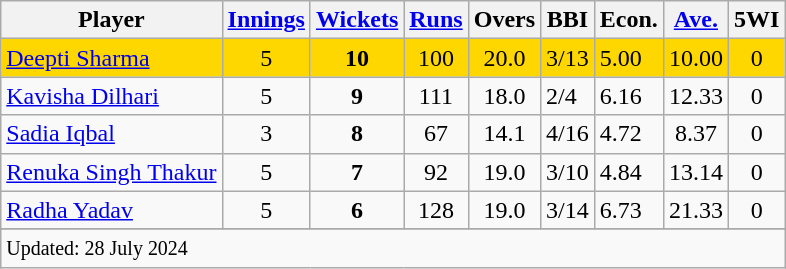<table class="wikitable sortable" style="text-align:centre;">
<tr>
<th>Player</th>
<th><a href='#'>Innings</a></th>
<th><a href='#'>Wickets</a></th>
<th><a href='#'>Runs</a></th>
<th>Overs</th>
<th>BBI</th>
<th>Econ.</th>
<th><a href='#'>Ave.</a></th>
<th>5WI</th>
</tr>
<tr style="background:gold;">
<td style="text-align:left"> <a href='#'>Deepti Sharma</a></td>
<td style="text-align:center;">5</td>
<td style="text-align:center;"><strong>10</strong></td>
<td style="text-align:center;">100</td>
<td style="text-align:center;">20.0</td>
<td>3/13</td>
<td>5.00</td>
<td style="text-align:center;">10.00</td>
<td style="text-align:center;">0</td>
</tr>
<tr>
<td style="text-align:left"> <a href='#'>Kavisha Dilhari</a></td>
<td style="text-align:center;">5</td>
<td style="text-align:center;"><strong>9</strong></td>
<td style="text-align:center;">111</td>
<td style="text-align:center;">18.0</td>
<td>2/4</td>
<td>6.16</td>
<td style="text-align:center;">12.33</td>
<td style="text-align:center;">0</td>
</tr>
<tr>
<td style="text-align:left"> <a href='#'>Sadia Iqbal</a></td>
<td style="text-align:center;">3</td>
<td style="text-align:center;"><strong>8</strong></td>
<td style="text-align:center;">67</td>
<td style="text-align:center;">14.1</td>
<td>4/16</td>
<td>4.72</td>
<td style="text-align:center;">8.37</td>
<td style="text-align:center;">0</td>
</tr>
<tr>
<td style="text-align:left"> <a href='#'>Renuka Singh Thakur</a></td>
<td style="text-align:center;">5</td>
<td style="text-align:center;"><strong>7</strong></td>
<td style="text-align:center;">92</td>
<td style="text-align:center;">19.0</td>
<td>3/10</td>
<td>4.84</td>
<td style="text-align:center;">13.14</td>
<td style="text-align:center;">0</td>
</tr>
<tr>
<td style="text-align:left"> <a href='#'>Radha Yadav</a></td>
<td style="text-align:center;">5</td>
<td style="text-align:center;"><strong>6</strong></td>
<td style="text-align:center;">128</td>
<td style="text-align:center;">19.0</td>
<td>3/14</td>
<td>6.73</td>
<td style="text-align:center;">21.33</td>
<td style="text-align:center;">0</td>
</tr>
<tr>
</tr>
<tr class="sortbottom">
<td colspan="9" scope="row"><small>Updated: 28 July 2024</small></td>
</tr>
</table>
